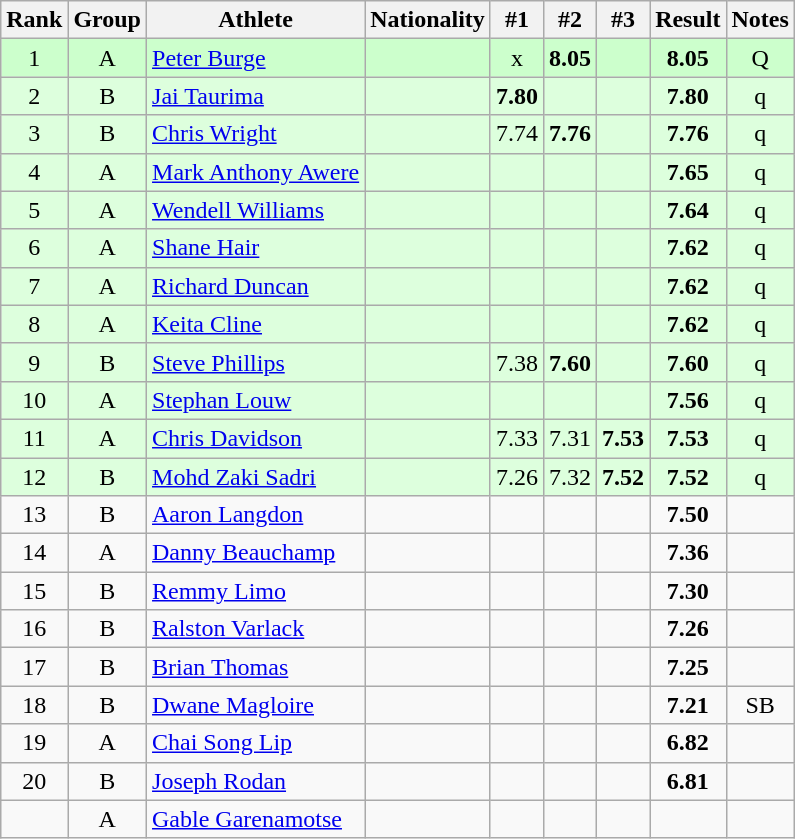<table class="wikitable sortable" style="text-align:center">
<tr>
<th>Rank</th>
<th>Group</th>
<th>Athlete</th>
<th>Nationality</th>
<th>#1</th>
<th>#2</th>
<th>#3</th>
<th>Result</th>
<th>Notes</th>
</tr>
<tr bgcolor=ccffcc>
<td>1</td>
<td>A</td>
<td align="left"><a href='#'>Peter Burge</a></td>
<td align=left></td>
<td>x</td>
<td><strong>8.05</strong></td>
<td></td>
<td><strong>8.05</strong></td>
<td>Q</td>
</tr>
<tr bgcolor=ddffdd>
<td>2</td>
<td>B</td>
<td align="left"><a href='#'>Jai Taurima</a></td>
<td align=left></td>
<td><strong>7.80</strong></td>
<td></td>
<td></td>
<td><strong>7.80</strong></td>
<td>q</td>
</tr>
<tr bgcolor=ddffdd>
<td>3</td>
<td>B</td>
<td align="left"><a href='#'>Chris Wright</a></td>
<td align=left></td>
<td>7.74</td>
<td><strong>7.76</strong></td>
<td></td>
<td><strong>7.76</strong></td>
<td>q</td>
</tr>
<tr bgcolor=ddffdd>
<td>4</td>
<td>A</td>
<td align="left"><a href='#'>Mark Anthony Awere</a></td>
<td align=left></td>
<td></td>
<td></td>
<td></td>
<td><strong>7.65</strong></td>
<td>q</td>
</tr>
<tr bgcolor=ddffdd>
<td>5</td>
<td>A</td>
<td align="left"><a href='#'>Wendell Williams</a></td>
<td align=left></td>
<td></td>
<td></td>
<td></td>
<td><strong>7.64</strong></td>
<td>q</td>
</tr>
<tr bgcolor=ddffdd>
<td>6</td>
<td>A</td>
<td align="left"><a href='#'>Shane Hair</a></td>
<td align=left></td>
<td></td>
<td></td>
<td></td>
<td><strong>7.62</strong></td>
<td>q</td>
</tr>
<tr bgcolor=ddffdd>
<td>7</td>
<td>A</td>
<td align="left"><a href='#'>Richard Duncan</a></td>
<td align=left></td>
<td></td>
<td></td>
<td></td>
<td><strong>7.62</strong></td>
<td>q</td>
</tr>
<tr bgcolor=ddffdd>
<td>8</td>
<td>A</td>
<td align="left"><a href='#'>Keita Cline</a></td>
<td align=left></td>
<td></td>
<td></td>
<td></td>
<td><strong>7.62</strong></td>
<td>q</td>
</tr>
<tr bgcolor=ddffdd>
<td>9</td>
<td>B</td>
<td align="left"><a href='#'>Steve Phillips</a></td>
<td align=left></td>
<td>7.38</td>
<td><strong>7.60</strong></td>
<td></td>
<td><strong>7.60</strong></td>
<td>q</td>
</tr>
<tr bgcolor=ddffdd>
<td>10</td>
<td>A</td>
<td align="left"><a href='#'>Stephan Louw</a></td>
<td align=left></td>
<td></td>
<td></td>
<td></td>
<td><strong>7.56</strong></td>
<td>q</td>
</tr>
<tr bgcolor=ddffdd>
<td>11</td>
<td>A</td>
<td align="left"><a href='#'>Chris Davidson</a></td>
<td align=left></td>
<td>7.33</td>
<td>7.31</td>
<td><strong>7.53</strong></td>
<td><strong>7.53</strong></td>
<td>q</td>
</tr>
<tr bgcolor=ddffdd>
<td>12</td>
<td>B</td>
<td align="left"><a href='#'>Mohd Zaki Sadri</a></td>
<td align=left></td>
<td>7.26</td>
<td>7.32</td>
<td><strong>7.52</strong></td>
<td><strong>7.52</strong></td>
<td>q</td>
</tr>
<tr>
<td>13</td>
<td>B</td>
<td align="left"><a href='#'>Aaron Langdon</a></td>
<td align=left></td>
<td></td>
<td></td>
<td></td>
<td><strong>7.50</strong></td>
<td></td>
</tr>
<tr>
<td>14</td>
<td>A</td>
<td align="left"><a href='#'>Danny Beauchamp</a></td>
<td align=left></td>
<td></td>
<td></td>
<td></td>
<td><strong>7.36</strong></td>
<td></td>
</tr>
<tr>
<td>15</td>
<td>B</td>
<td align="left"><a href='#'>Remmy Limo</a></td>
<td align=left></td>
<td></td>
<td></td>
<td></td>
<td><strong>7.30</strong></td>
<td></td>
</tr>
<tr>
<td>16</td>
<td>B</td>
<td align="left"><a href='#'>Ralston Varlack</a></td>
<td align=left></td>
<td></td>
<td></td>
<td></td>
<td><strong>7.26</strong></td>
<td></td>
</tr>
<tr>
<td>17</td>
<td>B</td>
<td align="left"><a href='#'>Brian Thomas</a></td>
<td align=left></td>
<td></td>
<td></td>
<td></td>
<td><strong>7.25</strong></td>
<td></td>
</tr>
<tr>
<td>18</td>
<td>B</td>
<td align="left"><a href='#'>Dwane Magloire</a></td>
<td align=left></td>
<td></td>
<td></td>
<td></td>
<td><strong>7.21</strong></td>
<td>SB</td>
</tr>
<tr>
<td>19</td>
<td>A</td>
<td align="left"><a href='#'>Chai Song Lip</a></td>
<td align=left></td>
<td></td>
<td></td>
<td></td>
<td><strong>6.82</strong></td>
<td></td>
</tr>
<tr>
<td>20</td>
<td>B</td>
<td align="left"><a href='#'>Joseph Rodan</a></td>
<td align=left></td>
<td></td>
<td></td>
<td></td>
<td><strong>6.81</strong></td>
<td></td>
</tr>
<tr>
<td></td>
<td>A</td>
<td align="left"><a href='#'>Gable Garenamotse</a></td>
<td align=left></td>
<td></td>
<td></td>
<td></td>
<td><strong></strong></td>
<td></td>
</tr>
</table>
